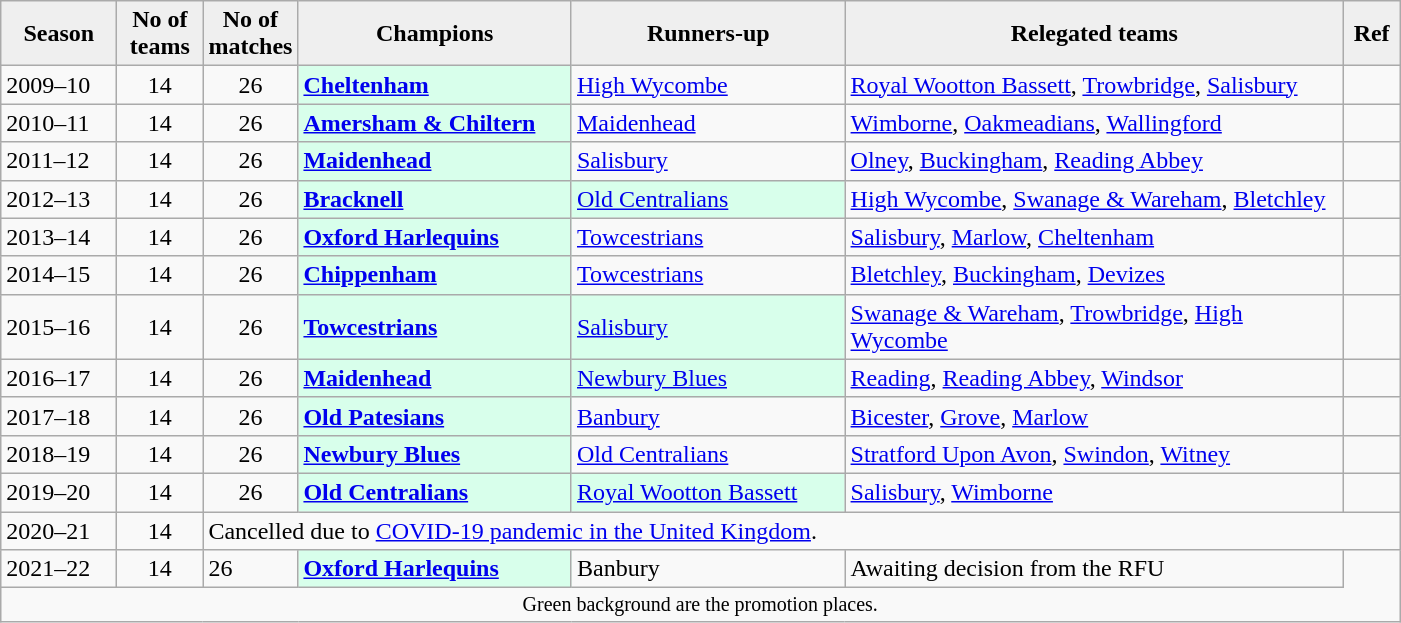<table class="wikitable">
<tr>
<th style="background:#efefef; width:70px;">Season</th>
<th style="background:#efefef; width:50px;">No of teams</th>
<th style="background:#efefef; width:50px;">No of matches</th>
<th style="background:#efefef; width:175px;">Champions</th>
<th style="background:#efefef; width:175px;">Runners-up</th>
<th style="background:#efefef; width:325px;">Relegated teams</th>
<th style="background:#efefef; width:30px;">Ref</th>
</tr>
<tr align=left>
<td>2009–10</td>
<td style="text-align: center;">14</td>
<td style="text-align: center;">26</td>
<td style="background:#d8ffeb;"><strong><a href='#'>Cheltenham</a></strong></td>
<td><a href='#'>High Wycombe</a></td>
<td><a href='#'>Royal Wootton Bassett</a>, <a href='#'>Trowbridge</a>, <a href='#'>Salisbury</a></td>
<td></td>
</tr>
<tr>
<td>2010–11</td>
<td style="text-align: center;">14</td>
<td style="text-align: center;">26</td>
<td style="background:#d8ffeb;"><strong><a href='#'>Amersham & Chiltern</a></strong></td>
<td><a href='#'>Maidenhead</a></td>
<td><a href='#'>Wimborne</a>, <a href='#'>Oakmeadians</a>, <a href='#'>Wallingford</a></td>
<td></td>
</tr>
<tr>
<td>2011–12</td>
<td style="text-align: center;">14</td>
<td style="text-align: center;">26</td>
<td style="background:#d8ffeb;"><strong><a href='#'>Maidenhead</a></strong></td>
<td><a href='#'>Salisbury</a></td>
<td><a href='#'>Olney</a>, <a href='#'>Buckingham</a>, <a href='#'>Reading Abbey</a></td>
<td></td>
</tr>
<tr>
<td>2012–13</td>
<td style="text-align: center;">14</td>
<td style="text-align: center;">26</td>
<td style="background:#d8ffeb;"><strong><a href='#'>Bracknell</a></strong></td>
<td style="background:#d8ffeb;"><a href='#'>Old Centralians</a></td>
<td><a href='#'>High Wycombe</a>, <a href='#'>Swanage & Wareham</a>, <a href='#'>Bletchley</a></td>
<td></td>
</tr>
<tr>
<td>2013–14</td>
<td style="text-align: center;">14</td>
<td style="text-align: center;">26</td>
<td style="background:#d8ffeb;"><strong><a href='#'>Oxford Harlequins</a></strong></td>
<td><a href='#'>Towcestrians</a></td>
<td><a href='#'>Salisbury</a>, <a href='#'>Marlow</a>, <a href='#'>Cheltenham</a></td>
<td></td>
</tr>
<tr>
<td>2014–15</td>
<td style="text-align: center;">14</td>
<td style="text-align: center;">26</td>
<td style="background:#d8ffeb;"><strong><a href='#'>Chippenham</a></strong></td>
<td><a href='#'>Towcestrians</a></td>
<td><a href='#'>Bletchley</a>, <a href='#'>Buckingham</a>, <a href='#'>Devizes</a></td>
<td></td>
</tr>
<tr>
<td>2015–16</td>
<td style="text-align: center;">14</td>
<td style="text-align: center;">26</td>
<td style="background:#d8ffeb;"><strong><a href='#'>Towcestrians</a></strong></td>
<td style="background:#d8ffeb;"><a href='#'>Salisbury</a></td>
<td><a href='#'>Swanage & Wareham</a>, <a href='#'>Trowbridge</a>, <a href='#'>High Wycombe</a></td>
<td></td>
</tr>
<tr>
<td>2016–17</td>
<td style="text-align: center;">14</td>
<td style="text-align: center;">26</td>
<td style="background:#d8ffeb;"><strong><a href='#'>Maidenhead</a></strong></td>
<td style="background:#d8ffeb;"><a href='#'>Newbury Blues</a></td>
<td><a href='#'>Reading</a>, <a href='#'>Reading Abbey</a>, <a href='#'>Windsor</a></td>
<td></td>
</tr>
<tr>
<td>2017–18</td>
<td style="text-align: center;">14</td>
<td style="text-align: center;">26</td>
<td style="background:#d8ffeb;"><strong><a href='#'>Old Patesians</a></strong></td>
<td><a href='#'>Banbury</a></td>
<td><a href='#'>Bicester</a>, <a href='#'>Grove</a>, <a href='#'>Marlow</a></td>
<td></td>
</tr>
<tr>
<td>2018–19</td>
<td style="text-align: center;">14</td>
<td style="text-align: center;">26</td>
<td style="background:#d8ffeb;"><strong><a href='#'>Newbury Blues</a></strong></td>
<td><a href='#'>Old Centralians</a></td>
<td><a href='#'>Stratford Upon Avon</a>, <a href='#'>Swindon</a>, <a href='#'>Witney</a></td>
<td></td>
</tr>
<tr>
<td>2019–20</td>
<td style="text-align: center;">14</td>
<td style="text-align: center;">26</td>
<td style="background:#d8ffeb;"><strong><a href='#'>Old Centralians</a></strong></td>
<td style="background:#d8ffeb;"><a href='#'>Royal Wootton Bassett</a></td>
<td><a href='#'>Salisbury</a>, <a href='#'>Wimborne</a></td>
<td></td>
</tr>
<tr>
<td>2020–21</td>
<td style="text-align: center;">14</td>
<td colspan=6>Cancelled due to <a href='#'>COVID-19 pandemic in the United Kingdom</a>.</td>
</tr>
<tr>
<td>2021–22</td>
<td style="text-align: center;">14</td>
<td>26</td>
<td style="background:#d8ffeb;"><strong><a href='#'>Oxford Harlequins</a></strong></td>
<td>Banbury</td>
<td>Awaiting decision from the RFU</td>
</tr>
<tr>
<td colspan="15"  style="border:0; font-size:smaller; text-align:center;"><span>Green background</span> are the promotion places.</td>
</tr>
</table>
